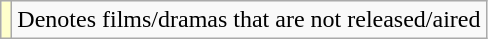<table class="wikitable">
<tr>
<td style="background:#ffc;"></td>
<td>Denotes films/dramas that are not released/aired</td>
</tr>
</table>
